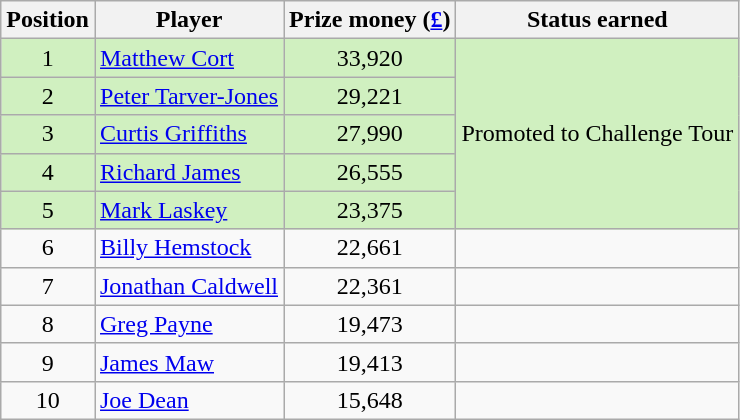<table class="wikitable">
<tr>
<th>Position</th>
<th>Player</th>
<th>Prize money (<a href='#'>£</a>)</th>
<th>Status earned</th>
</tr>
<tr style="background:#D0F0C0;">
<td align=center>1</td>
<td> <a href='#'>Matthew Cort</a></td>
<td align=center>33,920</td>
<td rowspan=5>Promoted to Challenge Tour</td>
</tr>
<tr style="background:#D0F0C0;">
<td align=center>2</td>
<td> <a href='#'>Peter Tarver-Jones</a></td>
<td align=center>29,221</td>
</tr>
<tr style="background:#D0F0C0;">
<td align=center>3</td>
<td> <a href='#'>Curtis Griffiths</a></td>
<td align=center>27,990</td>
</tr>
<tr style="background:#D0F0C0;">
<td align=center>4</td>
<td> <a href='#'>Richard James</a></td>
<td align=center>26,555</td>
</tr>
<tr style="background:#D0F0C0;">
<td align=center>5</td>
<td> <a href='#'>Mark Laskey</a></td>
<td align=center>23,375</td>
</tr>
<tr>
<td align=center>6</td>
<td> <a href='#'>Billy Hemstock</a></td>
<td align=center>22,661</td>
<td></td>
</tr>
<tr>
<td align=center>7</td>
<td> <a href='#'>Jonathan Caldwell</a></td>
<td align=center>22,361</td>
<td></td>
</tr>
<tr>
<td align=center>8</td>
<td> <a href='#'>Greg Payne</a></td>
<td align=center>19,473</td>
<td></td>
</tr>
<tr>
<td align=center>9</td>
<td> <a href='#'>James Maw</a></td>
<td align=center>19,413</td>
<td></td>
</tr>
<tr>
<td align=center>10</td>
<td> <a href='#'>Joe Dean</a></td>
<td align=center>15,648</td>
<td></td>
</tr>
</table>
